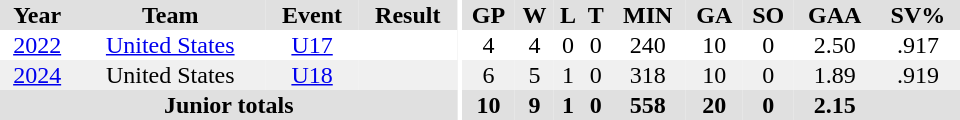<table border="0" cellpadding="1" cellspacing="0" ID="Table3" style="text-align:center; width:40em;">
<tr bgcolor="#e0e0e0">
<th>Year</th>
<th>Team</th>
<th>Event</th>
<th>Result</th>
<th rowspan="99" bgcolor="#ffffff"></th>
<th>GP</th>
<th>W</th>
<th>L</th>
<th>T</th>
<th>MIN</th>
<th>GA</th>
<th>SO</th>
<th>GAA</th>
<th>SV%</th>
</tr>
<tr>
<td><a href='#'>2022</a></td>
<td><a href='#'>United States</a></td>
<td><a href='#'>U17</a></td>
<td></td>
<td>4</td>
<td>4</td>
<td>0</td>
<td>0</td>
<td>240</td>
<td>10</td>
<td>0</td>
<td>2.50</td>
<td>.917</td>
</tr>
<tr bgcolor= "f0f0f0">
<td><a href='#'>2024</a></td>
<td>United States</td>
<td><a href='#'>U18</a></td>
<td></td>
<td>6</td>
<td>5</td>
<td>1</td>
<td>0</td>
<td>318</td>
<td>10</td>
<td>0</td>
<td>1.89</td>
<td>.919</td>
</tr>
<tr bgcolor="#e0e0e0">
<th colspan="4">Junior totals</th>
<th>10</th>
<th>9</th>
<th>1</th>
<th>0</th>
<th>558</th>
<th>20</th>
<th>0</th>
<th>2.15</th>
<th></th>
</tr>
</table>
